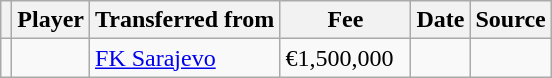<table class="wikitable plainrowheaders sortable">
<tr>
<th></th>
<th scope="col">Player</th>
<th>Transferred from</th>
<th style="width: 80px;">Fee</th>
<th scope="col">Date</th>
<th scope="col">Source</th>
</tr>
<tr>
<td align="center"></td>
<td> </td>
<td> <a href='#'>FK Sarajevo</a></td>
<td>€1,500,000</td>
<td></td>
<td></td>
</tr>
</table>
